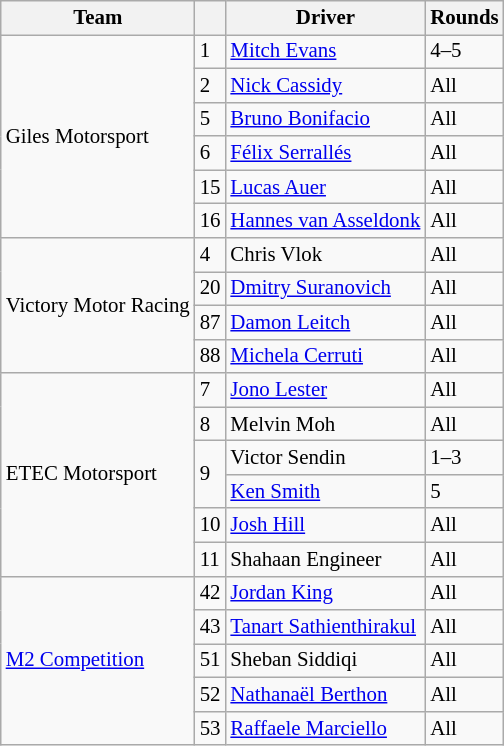<table class="wikitable" style="font-size: 87%">
<tr>
<th>Team</th>
<th></th>
<th>Driver</th>
<th>Rounds</th>
</tr>
<tr>
<td rowspan=6>Giles Motorsport</td>
<td>1</td>
<td> <a href='#'>Mitch Evans</a></td>
<td>4–5</td>
</tr>
<tr>
<td>2</td>
<td> <a href='#'>Nick Cassidy</a></td>
<td>All</td>
</tr>
<tr>
<td>5</td>
<td> <a href='#'>Bruno Bonifacio</a></td>
<td>All</td>
</tr>
<tr>
<td>6</td>
<td> <a href='#'>Félix Serrallés</a></td>
<td>All</td>
</tr>
<tr>
<td>15</td>
<td> <a href='#'>Lucas Auer</a></td>
<td>All</td>
</tr>
<tr>
<td>16</td>
<td> <a href='#'>Hannes van Asseldonk</a></td>
<td>All</td>
</tr>
<tr>
<td rowspan=4>Victory Motor Racing</td>
<td>4</td>
<td> Chris Vlok</td>
<td>All</td>
</tr>
<tr>
<td>20</td>
<td> <a href='#'>Dmitry Suranovich</a></td>
<td>All</td>
</tr>
<tr>
<td>87</td>
<td> <a href='#'>Damon Leitch</a></td>
<td>All</td>
</tr>
<tr>
<td>88</td>
<td> <a href='#'>Michela Cerruti</a></td>
<td>All</td>
</tr>
<tr>
<td rowspan=6>ETEC Motorsport</td>
<td>7</td>
<td> <a href='#'>Jono Lester</a></td>
<td>All</td>
</tr>
<tr>
<td>8</td>
<td> Melvin Moh</td>
<td>All</td>
</tr>
<tr>
<td rowspan=2>9</td>
<td> Victor Sendin</td>
<td>1–3</td>
</tr>
<tr>
<td> <a href='#'>Ken Smith</a></td>
<td>5</td>
</tr>
<tr>
<td>10</td>
<td> <a href='#'>Josh Hill</a></td>
<td>All</td>
</tr>
<tr>
<td>11</td>
<td> Shahaan Engineer</td>
<td>All</td>
</tr>
<tr>
<td rowspan=5><a href='#'>M2 Competition</a></td>
<td>42</td>
<td> <a href='#'>Jordan King</a></td>
<td>All</td>
</tr>
<tr>
<td>43</td>
<td> <a href='#'>Tanart Sathienthirakul</a></td>
<td>All</td>
</tr>
<tr>
<td>51</td>
<td> Sheban Siddiqi</td>
<td>All</td>
</tr>
<tr>
<td>52</td>
<td> <a href='#'>Nathanaël Berthon</a></td>
<td>All</td>
</tr>
<tr>
<td>53</td>
<td> <a href='#'>Raffaele Marciello</a></td>
<td>All</td>
</tr>
</table>
